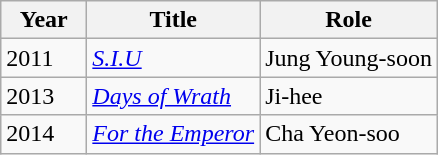<table class="wikitable">
<tr>
<th width=50px>Year</th>
<th>Title</th>
<th>Role</th>
</tr>
<tr>
<td>2011</td>
<td><em><a href='#'>S.I.U</a></em></td>
<td>Jung Young-soon</td>
</tr>
<tr>
<td>2013</td>
<td><em><a href='#'>Days of Wrath</a></em></td>
<td>Ji-hee</td>
</tr>
<tr>
<td>2014</td>
<td><em><a href='#'>For the Emperor</a></em></td>
<td>Cha Yeon-soo</td>
</tr>
</table>
